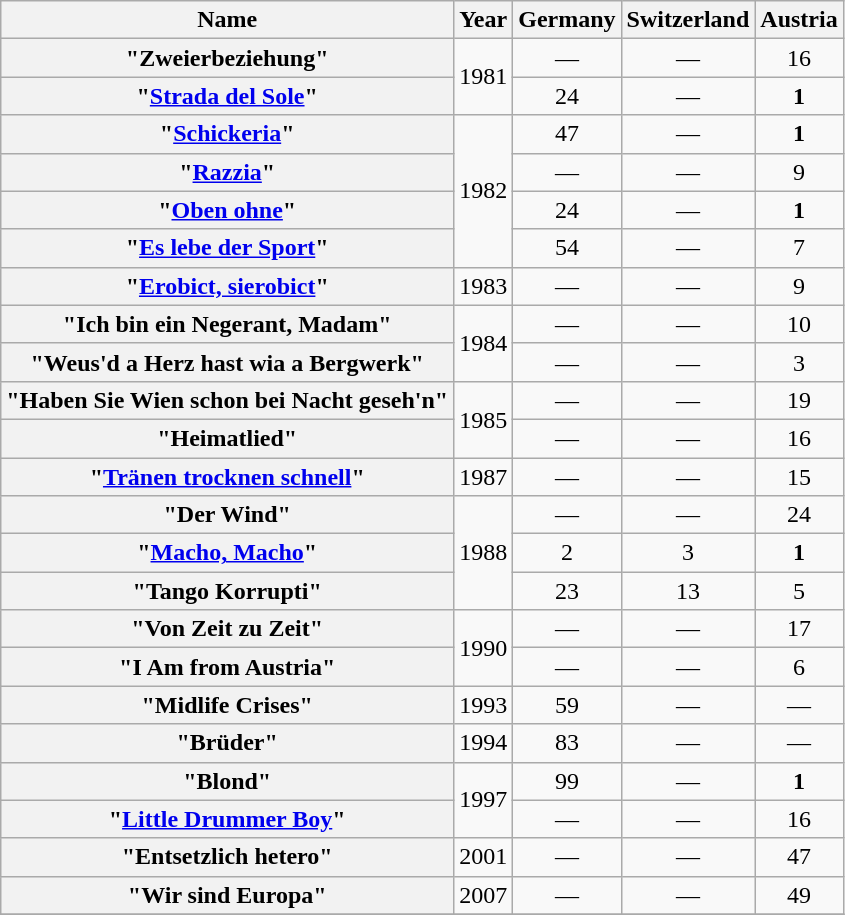<table class="wikitable plainrowheaders">
<tr>
<th align="left">Name</th>
<th align="center">Year</th>
<th align="right">Germany</th>
<th align="right">Switzerland</th>
<th align="right">Austria</th>
</tr>
<tr>
<th scope="row">"Zweierbeziehung"</th>
<td rowspan="2">1981</td>
<td align="center">—</td>
<td align="center">—</td>
<td align="center">16</td>
</tr>
<tr>
<th scope="row">"<a href='#'>Strada del Sole</a>"</th>
<td align="center">24</td>
<td align="center">—</td>
<td align="center"><strong>1</strong></td>
</tr>
<tr>
<th scope="row">"<a href='#'>Schickeria</a>"</th>
<td rowspan="4">1982</td>
<td align="center">47</td>
<td align="center">—</td>
<td align="center"><strong>1</strong></td>
</tr>
<tr>
<th scope="row">"<a href='#'>Razzia</a>"</th>
<td align="center">—</td>
<td align="center">—</td>
<td align="center">9</td>
</tr>
<tr>
<th scope="row">"<a href='#'>Oben ohne</a>"</th>
<td align="center">24</td>
<td align="center">—</td>
<td align="center"><strong>1</strong></td>
</tr>
<tr>
<th scope="row">"<a href='#'>Es lebe der Sport</a>"</th>
<td align="center">54</td>
<td align="center">—</td>
<td align="center">7</td>
</tr>
<tr>
<th scope="row">"<a href='#'>Erobict, sierobict</a>"</th>
<td>1983</td>
<td align="center">—</td>
<td align="center">—</td>
<td align="center">9</td>
</tr>
<tr>
<th scope="row">"Ich bin ein Negerant, Madam"</th>
<td rowspan="2">1984</td>
<td align="center">—</td>
<td align="center">—</td>
<td align="center">10</td>
</tr>
<tr>
<th scope="row">"Weus'd a Herz hast wia a Bergwerk"</th>
<td align="center">—</td>
<td align="center">—</td>
<td align="center">3</td>
</tr>
<tr>
<th scope="row">"Haben Sie Wien schon bei Nacht geseh'n"</th>
<td rowspan="2">1985</td>
<td align="center">—</td>
<td align="center">—</td>
<td align="center">19</td>
</tr>
<tr>
<th scope="row">"Heimatlied"</th>
<td align="center">—</td>
<td align="center">—</td>
<td align="center">16</td>
</tr>
<tr>
<th scope="row">"<a href='#'>Tränen trocknen schnell</a>"</th>
<td>1987</td>
<td align="center">—</td>
<td align="center">—</td>
<td align="center">15</td>
</tr>
<tr>
<th scope="row">"Der Wind"</th>
<td rowspan="3">1988</td>
<td align="center">—</td>
<td align="center">—</td>
<td align="center">24</td>
</tr>
<tr>
<th scope="row">"<a href='#'>Macho, Macho</a>"</th>
<td align="center">2</td>
<td align="center">3</td>
<td align="center"><strong>1</strong></td>
</tr>
<tr>
<th scope="row">"Tango Korrupti"</th>
<td align="center">23</td>
<td align="center">13</td>
<td align="center">5</td>
</tr>
<tr>
<th scope="row">"Von Zeit zu Zeit"</th>
<td rowspan="2">1990</td>
<td align="center">—</td>
<td align="center">—</td>
<td align="center">17</td>
</tr>
<tr>
<th scope="row">"I Am from Austria"</th>
<td align="center">—</td>
<td align="center">—</td>
<td align="center">6</td>
</tr>
<tr>
<th scope="row">"Midlife Crises"</th>
<td>1993</td>
<td align="center">59</td>
<td align="center">—</td>
<td align="center">—</td>
</tr>
<tr>
<th scope="row">"Brüder"</th>
<td>1994</td>
<td align="center">83</td>
<td align="center">—</td>
<td align="center">—</td>
</tr>
<tr>
<th scope="row">"Blond"</th>
<td rowspan="2">1997</td>
<td align="center">99</td>
<td align="center">—</td>
<td align="center"><strong>1</strong></td>
</tr>
<tr>
<th scope="row">"<a href='#'>Little Drummer Boy</a>"</th>
<td align="center">—</td>
<td align="center">—</td>
<td align="center">16</td>
</tr>
<tr>
<th scope="row">"Entsetzlich hetero"</th>
<td>2001</td>
<td align="center">—</td>
<td align="center">—</td>
<td align="center">47</td>
</tr>
<tr>
<th scope="row">"Wir sind Europa"</th>
<td>2007</td>
<td align="center">—</td>
<td align="center">—</td>
<td align="center">49</td>
</tr>
<tr>
</tr>
</table>
